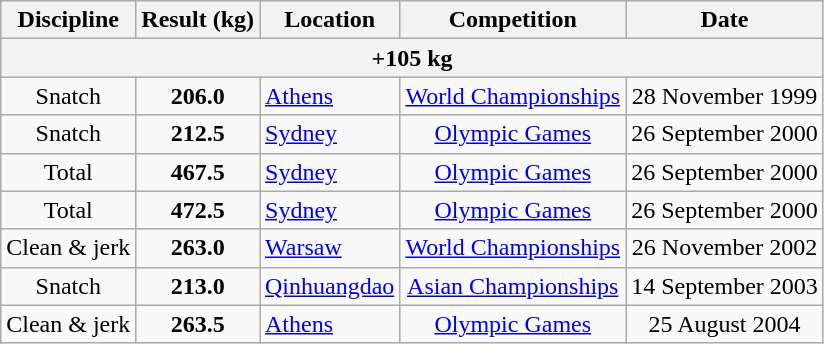<table class = "wikitable" style="text-align:center;">
<tr>
<th>Discipline</th>
<th>Result (kg)</th>
<th>Location</th>
<th>Competition</th>
<th>Date</th>
</tr>
<tr>
<th colspan=6><strong>+105 kg</strong></th>
</tr>
<tr>
<td>Snatch</td>
<td><strong>206.0</strong></td>
<td align=left> <a href='#'>Athens</a></td>
<td><a href='#'>World Championships</a></td>
<td>28 November 1999</td>
</tr>
<tr>
<td>Snatch</td>
<td><strong>212.5</strong></td>
<td align=left> <a href='#'>Sydney</a></td>
<td><a href='#'>Olympic Games</a></td>
<td>26 September 2000</td>
</tr>
<tr>
<td>Total</td>
<td><strong>467.5</strong></td>
<td align=left> <a href='#'>Sydney</a></td>
<td><a href='#'>Olympic Games</a></td>
<td>26 September 2000</td>
</tr>
<tr>
<td>Total</td>
<td><strong>472.5</strong></td>
<td align=left> <a href='#'>Sydney</a></td>
<td><a href='#'>Olympic Games</a></td>
<td>26 September 2000</td>
</tr>
<tr>
<td>Clean & jerk</td>
<td><strong>263.0</strong></td>
<td align=left> <a href='#'>Warsaw</a></td>
<td><a href='#'>World Championships</a></td>
<td>26 November 2002</td>
</tr>
<tr>
<td>Snatch</td>
<td><strong>213.0</strong></td>
<td align=left> <a href='#'>Qinhuangdao</a></td>
<td><a href='#'>Asian Championships</a></td>
<td>14 September 2003</td>
</tr>
<tr>
<td>Clean & jerk</td>
<td><strong>263.5</strong></td>
<td align=left> <a href='#'>Athens</a></td>
<td><a href='#'>Olympic Games</a></td>
<td>25 August 2004</td>
</tr>
</table>
